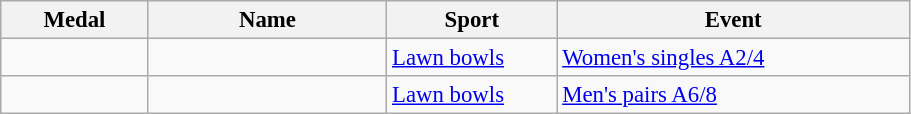<table class="wikitable sortable" style="font-size:95%">
<tr>
<th style="width:6em">Medal</th>
<th style="width:10em">Name</th>
<th style="width:7em">Sport</th>
<th style="width:15em">Event</th>
</tr>
<tr>
<td></td>
<td></td>
<td> <a href='#'>Lawn bowls</a></td>
<td><a href='#'>Women's singles A2/4</a></td>
</tr>
<tr>
<td></td>
<td> <br>  </td>
<td> <a href='#'>Lawn bowls</a></td>
<td><a href='#'>Men's pairs A6/8</a></td>
</tr>
</table>
